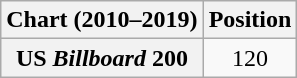<table class="wikitable plainrowheaders" style="text-align:center">
<tr>
<th scope="col">Chart (2010–2019)</th>
<th scope="col">Position</th>
</tr>
<tr>
<th scope="row">US <em>Billboard</em> 200</th>
<td>120</td>
</tr>
</table>
